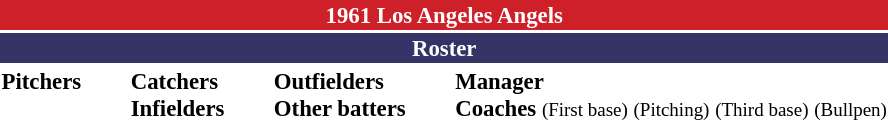<table class="toccolours" style="font-size: 95%;">
<tr>
<th colspan="10" style="background-color: #CE2029; color: white; text-align: center;">1961 Los Angeles Angels</th>
</tr>
<tr>
<td colspan="10" style="background-color: #333366; color: white; text-align: center;"><strong>Roster</strong></td>
</tr>
<tr>
<td valign="top"><strong>Pitchers</strong><br>
















</td>
<td width="25px"></td>
<td valign="top"><strong>Catchers</strong><br>



<strong>Infielders</strong>













</td>
<td width="25px"></td>
<td valign="top"><strong>Outfielders</strong><br>








<strong>Other batters</strong>
</td>
<td width="25px"></td>
<td valign="top"><strong>Manager</strong><br>
<strong>Coaches</strong>
 <small>(First base)</small>
 <small>(Pitching)</small>
 <small>(Third base)</small>
 <small>(Bullpen)</small></td>
</tr>
<tr>
</tr>
</table>
